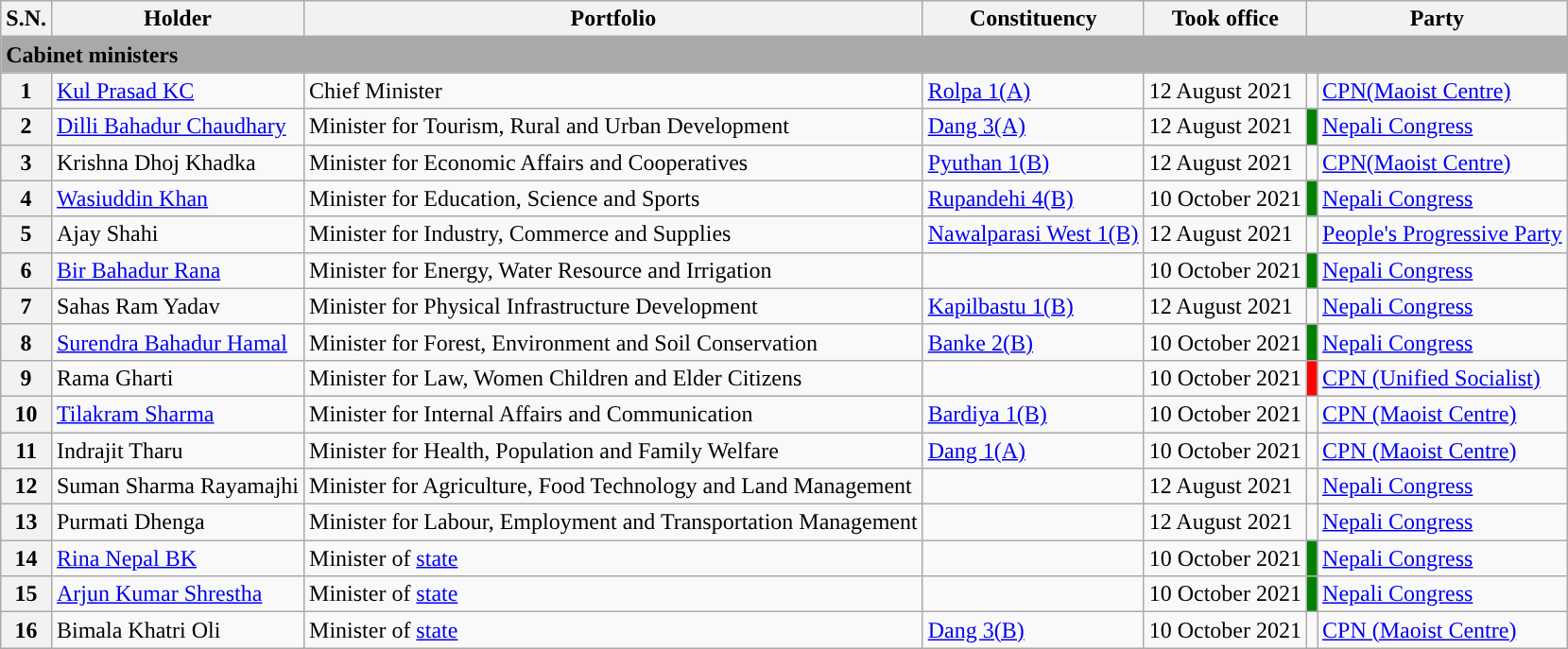<table class="wikitable">
<tr>
<th>S.N.</th>
<th>Holder</th>
<th>Portfolio</th>
<th>Constituency</th>
<th>Took office</th>
<th colspan="2">Party</th>
</tr>
<tr>
<td colspan="7" bgcolor="darkgrey"><strong>Cabinet ministers</strong></td>
</tr>
<tr>
<th>1</th>
<td><a href='#'>Kul Prasad KC</a></td>
<td>Chief Minister</td>
<td><a href='#'>Rolpa 1(A)</a></td>
<td>12 August 2021</td>
<td></td>
<td><a href='#'>CPN(Maoist Centre)</a></td>
</tr>
<tr>
<th>2</th>
<td><a href='#'>Dilli Bahadur Chaudhary</a></td>
<td>Minister for Tourism, Rural and Urban Development</td>
<td><a href='#'>Dang 3(A)</a></td>
<td>12 August 2021</td>
<td bgcolor="#008000"></td>
<td><a href='#'>Nepali Congress</a></td>
</tr>
<tr>
<th>3</th>
<td>Krishna Dhoj Khadka</td>
<td>Minister for Economic Affairs and Cooperatives</td>
<td><a href='#'>Pyuthan 1(B)</a></td>
<td>12 August 2021</td>
<td></td>
<td><a href='#'>CPN(Maoist Centre)</a></td>
</tr>
<tr>
<th>4</th>
<td><a href='#'>Wasiuddin Khan</a></td>
<td>Minister for Education, Science and Sports</td>
<td><a href='#'>Rupandehi 4(B)</a></td>
<td>10 October 2021</td>
<td bgcolor="#008000"></td>
<td><a href='#'>Nepali Congress</a></td>
</tr>
<tr>
<th>5</th>
<td>Ajay Shahi</td>
<td>Minister for Industry, Commerce and Supplies</td>
<td><a href='#'>Nawalparasi West 1(B)</a></td>
<td>12 August 2021</td>
<td></td>
<td><a href='#'>People's Progressive Party</a></td>
</tr>
<tr>
<th>6</th>
<td><a href='#'>Bir Bahadur Rana</a></td>
<td>Minister for Energy, Water Resource and Irrigation</td>
<td></td>
<td>10 October 2021</td>
<td bgcolor="#008000"></td>
<td><a href='#'>Nepali Congress</a></td>
</tr>
<tr>
<th>7</th>
<td>Sahas Ram Yadav</td>
<td>Minister for Physical Infrastructure Development</td>
<td><a href='#'>Kapilbastu 1(B)</a></td>
<td>12 August 2021</td>
<td></td>
<td><a href='#'>Nepali Congress</a></td>
</tr>
<tr>
<th>8</th>
<td><a href='#'>Surendra Bahadur Hamal</a></td>
<td>Minister for Forest, Environment and Soil Conservation</td>
<td><a href='#'>Banke 2(B)</a></td>
<td>10 October 2021</td>
<td bgcolor="#008000"></td>
<td><a href='#'>Nepali Congress</a></td>
</tr>
<tr>
<th>9</th>
<td>Rama Gharti</td>
<td>Minister for Law, Women Children and Elder Citizens</td>
<td></td>
<td>10 October 2021</td>
<td bgcolor="Red"></td>
<td><a href='#'>CPN (Unified Socialist)</a></td>
</tr>
<tr>
<th>10</th>
<td><a href='#'>Tilakram Sharma</a></td>
<td>Minister for Internal Affairs and Communication</td>
<td><a href='#'>Bardiya 1(B)</a></td>
<td>10 October 2021</td>
<td></td>
<td><a href='#'>CPN (Maoist Centre)</a></td>
</tr>
<tr>
<th>11</th>
<td>Indrajit Tharu</td>
<td>Minister for Health, Population and Family Welfare</td>
<td><a href='#'>Dang 1(A)</a></td>
<td>10 October 2021</td>
<td></td>
<td><a href='#'>CPN (Maoist Centre)</a></td>
</tr>
<tr>
<th>12</th>
<td>Suman Sharma Rayamajhi</td>
<td>Minister for Agriculture, Food Technology and Land Management</td>
<td></td>
<td>12 August 2021</td>
<td></td>
<td><a href='#'>Nepali Congress</a></td>
</tr>
<tr>
<th>13</th>
<td>Purmati Dhenga</td>
<td>Minister for Labour, Employment and Transportation Management</td>
<td></td>
<td>12 August 2021</td>
<td></td>
<td><a href='#'>Nepali Congress</a></td>
</tr>
<tr>
<th>14</th>
<td><a href='#'>Rina Nepal BK</a></td>
<td>Minister of <a href='#'>state</a></td>
<td></td>
<td>10 October 2021</td>
<td bgcolor="#008000"></td>
<td><a href='#'>Nepali Congress</a></td>
</tr>
<tr>
<th>15</th>
<td><a href='#'>Arjun Kumar Shrestha</a></td>
<td>Minister of <a href='#'>state</a></td>
<td></td>
<td>10 October 2021</td>
<td bgcolor="#008000"></td>
<td><a href='#'>Nepali Congress</a></td>
</tr>
<tr>
<th>16</th>
<td>Bimala Khatri Oli</td>
<td>Minister of <a href='#'>state</a></td>
<td><a href='#'>Dang 3(B)</a></td>
<td>10 October 2021</td>
<td></td>
<td><a href='#'>CPN (Maoist Centre)</a></td>
</tr>
</table>
